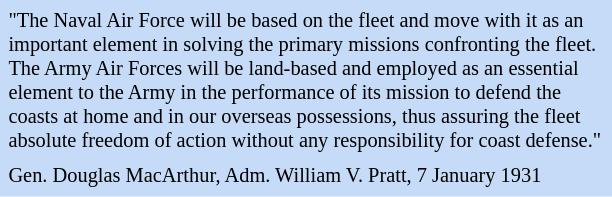<table class="toccolours" style="float: left; margin-left: 1em; margin-right: 2em; font-size: 85%; background:#c6dbf7; color:black; width:30em; max-width: 40%;" cellspacing="5">
<tr>
<td style="text-align: left;">"The Naval Air Force will be based on the fleet and move with it as an important element in solving the primary missions confronting the fleet. The Army Air Forces will be land-based and employed as an essential element to the Army in the performance of its mission to defend the coasts at home and in our overseas possessions, thus assuring the fleet absolute freedom of action without any responsibility for coast defense."</td>
</tr>
<tr>
<td style="text-align: left;">Gen. Douglas MacArthur, Adm. William V. Pratt, 7 January 1931</td>
</tr>
</table>
